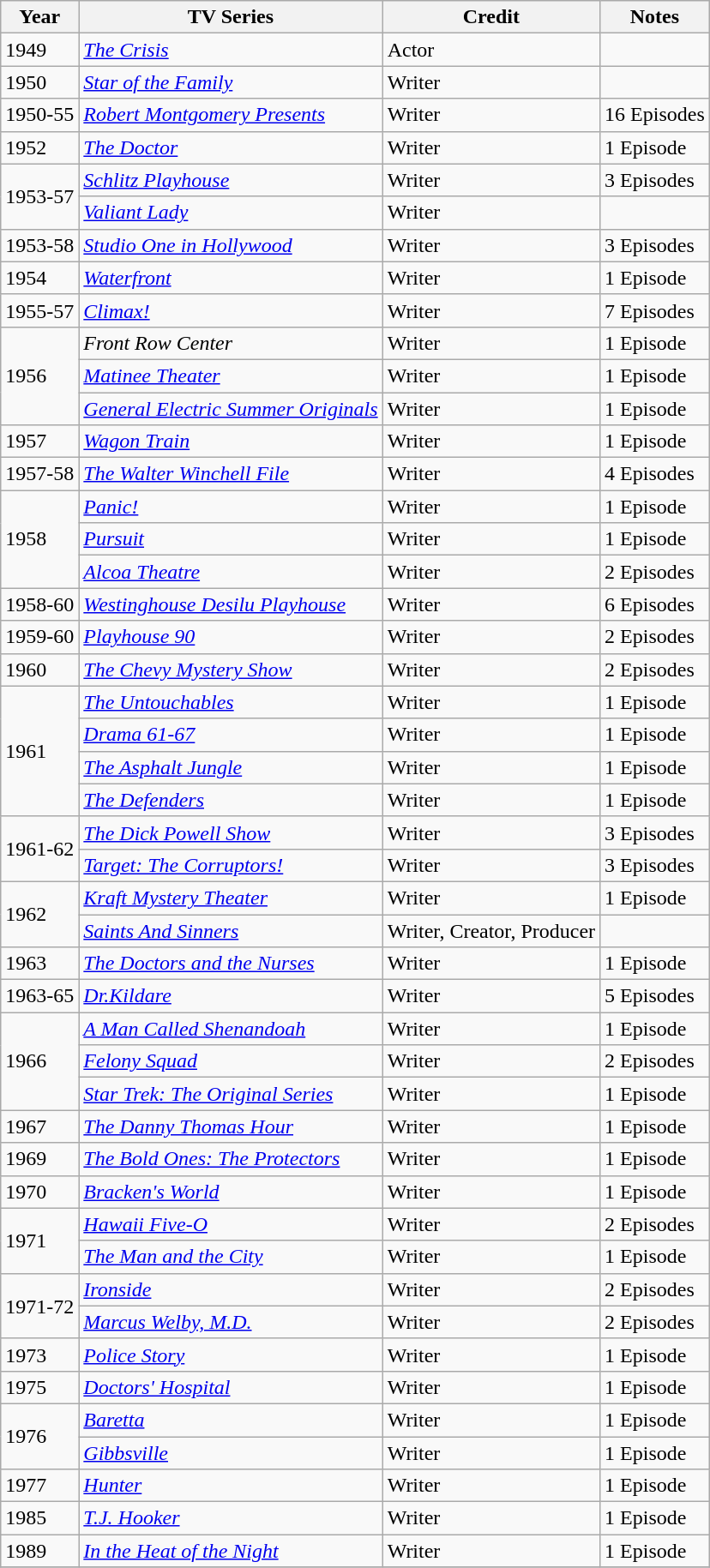<table class="wikitable">
<tr>
<th>Year</th>
<th>TV Series</th>
<th>Credit</th>
<th>Notes</th>
</tr>
<tr>
<td>1949</td>
<td><em><a href='#'>The Crisis</a></em></td>
<td>Actor</td>
<td></td>
</tr>
<tr>
<td>1950</td>
<td><em><a href='#'>Star of the Family</a></em></td>
<td>Writer</td>
<td></td>
</tr>
<tr>
<td>1950-55</td>
<td><em><a href='#'>Robert Montgomery Presents</a></em></td>
<td>Writer</td>
<td>16 Episodes</td>
</tr>
<tr>
<td>1952</td>
<td><em><a href='#'>The Doctor</a></em></td>
<td>Writer</td>
<td>1 Episode</td>
</tr>
<tr>
<td rowspan=2>1953-57</td>
<td><em><a href='#'>Schlitz Playhouse</a></em></td>
<td>Writer</td>
<td>3 Episodes</td>
</tr>
<tr>
<td><em><a href='#'>Valiant Lady</a></em></td>
<td>Writer</td>
<td></td>
</tr>
<tr>
<td>1953-58</td>
<td><em><a href='#'>Studio One in Hollywood</a></em></td>
<td>Writer</td>
<td>3 Episodes</td>
</tr>
<tr>
<td>1954</td>
<td><em><a href='#'>Waterfront</a></em></td>
<td>Writer</td>
<td>1 Episode</td>
</tr>
<tr>
<td>1955-57</td>
<td><em><a href='#'>Climax!</a></em></td>
<td>Writer</td>
<td>7 Episodes</td>
</tr>
<tr>
<td rowspan=3>1956</td>
<td><em>Front Row Center</em></td>
<td>Writer</td>
<td>1 Episode</td>
</tr>
<tr>
<td><em><a href='#'>Matinee Theater</a></em></td>
<td>Writer</td>
<td>1 Episode</td>
</tr>
<tr>
<td><em><a href='#'>General Electric Summer Originals</a></em></td>
<td>Writer</td>
<td>1 Episode</td>
</tr>
<tr>
<td>1957</td>
<td><em><a href='#'>Wagon Train</a></em></td>
<td>Writer</td>
<td>1 Episode</td>
</tr>
<tr>
<td>1957-58</td>
<td><em><a href='#'>The Walter Winchell File</a></em></td>
<td>Writer</td>
<td>4 Episodes</td>
</tr>
<tr>
<td rowspan=3>1958</td>
<td><em><a href='#'>Panic!</a></em></td>
<td>Writer</td>
<td>1 Episode</td>
</tr>
<tr>
<td><em><a href='#'>Pursuit</a></em></td>
<td>Writer</td>
<td>1 Episode</td>
</tr>
<tr>
<td><em><a href='#'>Alcoa Theatre</a></em></td>
<td>Writer</td>
<td>2 Episodes</td>
</tr>
<tr>
<td>1958-60</td>
<td><em><a href='#'>Westinghouse Desilu Playhouse</a></em></td>
<td>Writer</td>
<td>6 Episodes</td>
</tr>
<tr>
<td>1959-60</td>
<td><em><a href='#'>Playhouse 90</a></em></td>
<td>Writer</td>
<td>2 Episodes</td>
</tr>
<tr>
<td>1960</td>
<td><em><a href='#'>The Chevy Mystery Show</a></em></td>
<td>Writer</td>
<td>2 Episodes</td>
</tr>
<tr>
<td rowspan=4>1961</td>
<td><em><a href='#'>The Untouchables</a></em></td>
<td>Writer</td>
<td>1 Episode</td>
</tr>
<tr>
<td><em><a href='#'>Drama 61-67</a></em></td>
<td>Writer</td>
<td>1 Episode</td>
</tr>
<tr>
<td><em><a href='#'>The Asphalt Jungle</a></em></td>
<td>Writer</td>
<td>1 Episode</td>
</tr>
<tr>
<td><em><a href='#'>The Defenders</a></em></td>
<td>Writer</td>
<td>1 Episode</td>
</tr>
<tr>
<td rowspan=2>1961-62</td>
<td><em><a href='#'>The Dick Powell Show</a></em></td>
<td>Writer</td>
<td>3 Episodes</td>
</tr>
<tr>
<td><em><a href='#'>Target: The Corruptors!</a></em></td>
<td>Writer</td>
<td>3 Episodes</td>
</tr>
<tr>
<td rowspan=2>1962</td>
<td><em><a href='#'>Kraft Mystery Theater</a></em></td>
<td>Writer</td>
<td>1 Episode</td>
</tr>
<tr>
<td><em><a href='#'>Saints And Sinners</a></em></td>
<td>Writer, Creator, Producer</td>
<td></td>
</tr>
<tr>
<td>1963</td>
<td><em><a href='#'>The Doctors and the Nurses</a></em></td>
<td>Writer</td>
<td>1 Episode</td>
</tr>
<tr>
<td>1963-65</td>
<td><em><a href='#'>Dr.Kildare</a></em></td>
<td>Writer</td>
<td>5 Episodes</td>
</tr>
<tr>
<td rowspan=3>1966</td>
<td><em><a href='#'>A Man Called Shenandoah</a></em></td>
<td>Writer</td>
<td>1 Episode</td>
</tr>
<tr>
<td><em><a href='#'>Felony Squad</a></em></td>
<td>Writer</td>
<td>2 Episodes</td>
</tr>
<tr>
<td><em><a href='#'>Star Trek: The Original Series</a></em></td>
<td>Writer</td>
<td>1 Episode</td>
</tr>
<tr>
<td>1967</td>
<td><em><a href='#'>The Danny Thomas Hour</a></em></td>
<td>Writer</td>
<td>1 Episode</td>
</tr>
<tr>
<td>1969</td>
<td><em><a href='#'>The Bold Ones: The Protectors</a></em></td>
<td>Writer</td>
<td>1 Episode</td>
</tr>
<tr>
<td>1970</td>
<td><em><a href='#'>Bracken's World</a></em></td>
<td>Writer</td>
<td>1 Episode</td>
</tr>
<tr>
<td rowspan=2>1971</td>
<td><em><a href='#'>Hawaii Five-O</a></em></td>
<td>Writer</td>
<td>2 Episodes</td>
</tr>
<tr>
<td><em><a href='#'>The Man and the City</a></em></td>
<td>Writer</td>
<td>1 Episode</td>
</tr>
<tr>
<td rowspan=2>1971-72</td>
<td><em><a href='#'>Ironside</a></em></td>
<td>Writer</td>
<td>2 Episodes</td>
</tr>
<tr>
<td><em><a href='#'>Marcus Welby, M.D.</a></em></td>
<td>Writer</td>
<td>2 Episodes</td>
</tr>
<tr>
<td>1973</td>
<td><em><a href='#'>Police Story</a></em></td>
<td>Writer</td>
<td>1 Episode</td>
</tr>
<tr>
<td>1975</td>
<td><em><a href='#'>Doctors' Hospital</a></em></td>
<td>Writer</td>
<td>1 Episode</td>
</tr>
<tr>
<td rowspan=2>1976</td>
<td><em><a href='#'>Baretta</a></em></td>
<td>Writer</td>
<td>1 Episode</td>
</tr>
<tr>
<td><em><a href='#'>Gibbsville</a></em></td>
<td>Writer</td>
<td>1 Episode</td>
</tr>
<tr>
<td>1977</td>
<td><em><a href='#'>Hunter</a></em></td>
<td>Writer</td>
<td>1 Episode</td>
</tr>
<tr>
<td>1985</td>
<td><em><a href='#'>T.J. Hooker</a></em></td>
<td>Writer</td>
<td>1 Episode</td>
</tr>
<tr>
<td>1989</td>
<td><em><a href='#'>In the Heat of the Night</a></em></td>
<td>Writer</td>
<td>1 Episode</td>
</tr>
<tr>
</tr>
</table>
